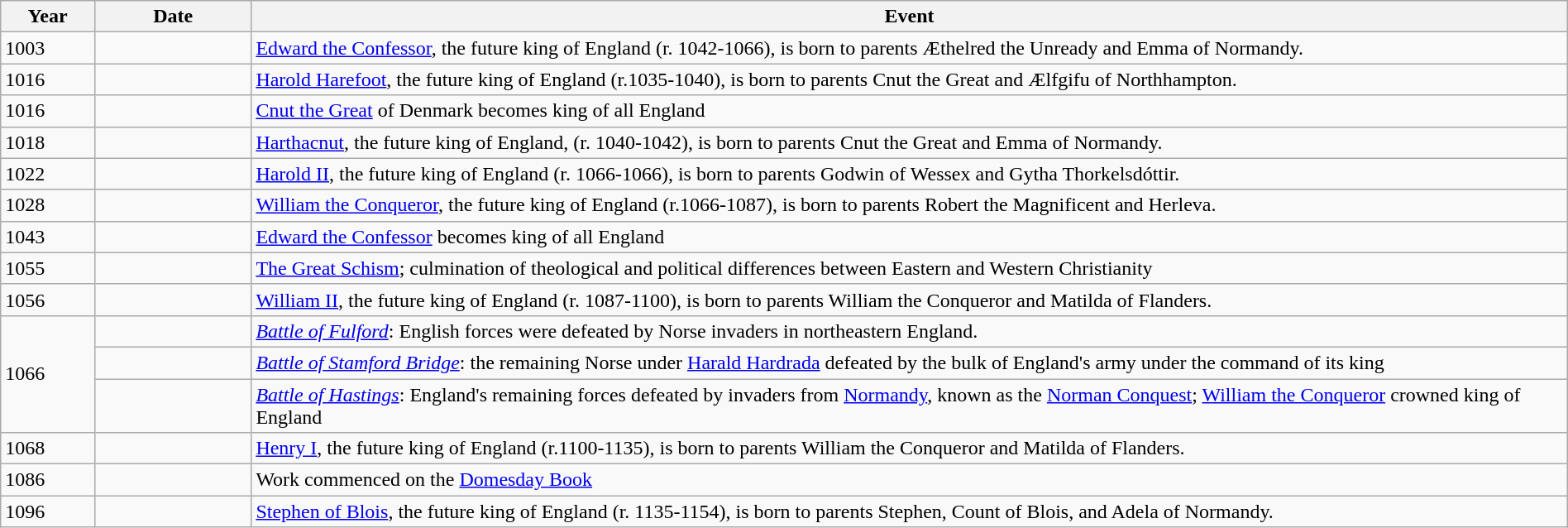<table class="wikitable" width="100%">
<tr>
<th style="width:6%">Year</th>
<th style="width:10%">Date</th>
<th>Event</th>
</tr>
<tr>
<td>1003</td>
<td></td>
<td><a href='#'>Edward the Confessor</a>, the future king of England (r. 1042-1066), is born to parents Æthelred the Unready and Emma of Normandy.</td>
</tr>
<tr>
<td>1016</td>
<td></td>
<td><a href='#'>Harold Harefoot</a>, the future king of England (r.1035-1040), is born to parents Cnut the Great and Ælfgifu of Northhampton.</td>
</tr>
<tr>
<td>1016</td>
<td></td>
<td><a href='#'>Cnut the Great</a> of Denmark becomes king of all England</td>
</tr>
<tr>
<td>1018</td>
<td></td>
<td><a href='#'>Harthacnut</a>, the future king of England, (r. 1040-1042), is born to parents Cnut the Great and Emma of Normandy.</td>
</tr>
<tr>
<td>1022</td>
<td></td>
<td><a href='#'>Harold II</a>, the future king of England (r. 1066-1066), is born to parents Godwin of Wessex and Gytha Thorkelsdóttir.</td>
</tr>
<tr>
<td>1028</td>
<td></td>
<td><a href='#'>William the Conqueror</a>, the future king of England (r.1066-1087), is born to parents Robert the Magnificent and Herleva.</td>
</tr>
<tr>
<td>1043</td>
<td></td>
<td><a href='#'>Edward the Confessor</a> becomes king of all England</td>
</tr>
<tr>
<td>1055</td>
<td></td>
<td><a href='#'>The Great Schism</a>; culmination of theological and political differences between Eastern and Western Christianity</td>
</tr>
<tr>
<td>1056</td>
<td></td>
<td><a href='#'>William II</a>, the future king of England (r. 1087-1100), is born to parents William the Conqueror and Matilda of Flanders.</td>
</tr>
<tr>
<td rowspan=3>1066</td>
<td></td>
<td><em><a href='#'>Battle of Fulford</a></em>: English forces were defeated by Norse invaders in northeastern England.</td>
</tr>
<tr>
<td></td>
<td><em><a href='#'>Battle of Stamford Bridge</a></em>: the remaining Norse under <a href='#'>Harald Hardrada</a> defeated by the bulk of England's army under the command of its king</td>
</tr>
<tr>
<td></td>
<td><em><a href='#'>Battle of Hastings</a></em>: England's remaining forces defeated by invaders from <a href='#'>Normandy</a>, known as the <a href='#'>Norman Conquest</a>; <a href='#'>William the Conqueror</a> crowned king of England</td>
</tr>
<tr>
<td>1068</td>
<td></td>
<td><a href='#'>Henry I</a>, the future king of England (r.1100-1135), is born to parents William the Conqueror and Matilda of Flanders.</td>
</tr>
<tr>
<td>1086</td>
<td></td>
<td>Work commenced on the <a href='#'>Domesday Book</a></td>
</tr>
<tr>
<td>1096</td>
<td></td>
<td><a href='#'>Stephen of Blois</a>, the future king of England (r. 1135-1154), is born to parents Stephen, Count of Blois, and Adela of Normandy.</td>
</tr>
</table>
